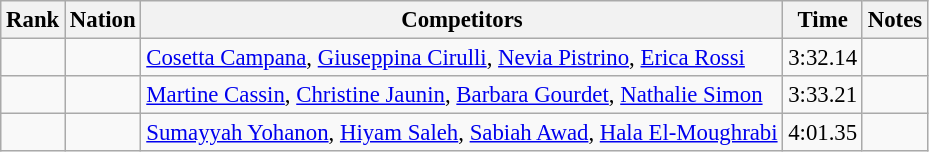<table class="wikitable sortable" style="text-align:center; font-size:95%">
<tr>
<th>Rank</th>
<th>Nation</th>
<th>Competitors</th>
<th>Time</th>
<th>Notes</th>
</tr>
<tr>
<td></td>
<td align=left></td>
<td align=left><a href='#'>Cosetta Campana</a>, <a href='#'>Giuseppina Cirulli</a>, <a href='#'>Nevia Pistrino</a>, <a href='#'>Erica Rossi</a></td>
<td>3:32.14</td>
<td></td>
</tr>
<tr>
<td></td>
<td align=left></td>
<td align=left><a href='#'>Martine Cassin</a>, <a href='#'>Christine Jaunin</a>, <a href='#'>Barbara Gourdet</a>, <a href='#'>Nathalie Simon</a></td>
<td>3:33.21</td>
<td></td>
</tr>
<tr>
<td></td>
<td align=left></td>
<td align=left><a href='#'>Sumayyah Yohanon</a>, <a href='#'>Hiyam Saleh</a>, <a href='#'>Sabiah Awad</a>, <a href='#'>Hala El-Moughrabi</a></td>
<td>4:01.35</td>
<td></td>
</tr>
</table>
